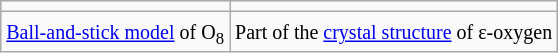<table class="wikitable" style="text-align:center;">
<tr>
<td></td>
<td></td>
</tr>
<tr>
<td><small><a href='#'>Ball-and-stick model</a> of O<sub>8</sub></small></td>
<td><small>Part of the <a href='#'>crystal structure</a> of ε-oxygen</small></td>
</tr>
</table>
